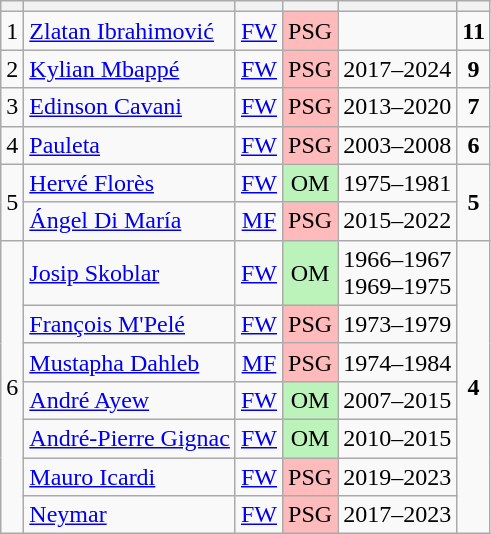<table class="wikitable plainrowheaders sortable" style="text-align:center">
<tr>
<th></th>
<th></th>
<th></th>
<th></th>
<th></th>
<th></th>
</tr>
<tr>
<td>1</td>
<td align="left"> <a href='#'>Zlatan Ibrahimović</a></td>
<td><a href='#'>FW</a></td>
<td style="background-color:#FFBBBB;">PSG</td>
<td></td>
<td><strong>11</strong></td>
</tr>
<tr>
<td>2</td>
<td align="left"> <a href='#'>Kylian Mbappé</a></td>
<td><a href='#'>FW</a></td>
<td style="background-color:#FFBBBB;">PSG</td>
<td>2017–2024</td>
<td><strong>9</strong></td>
</tr>
<tr>
<td>3</td>
<td align="left"> <a href='#'>Edinson Cavani</a></td>
<td><a href='#'>FW</a></td>
<td style="background-color:#FFBBBB;">PSG</td>
<td>2013–2020</td>
<td><strong>7</strong></td>
</tr>
<tr>
<td>4</td>
<td align="left"> <a href='#'>Pauleta</a></td>
<td><a href='#'>FW</a></td>
<td style="background-color:#FFBBBB;">PSG</td>
<td>2003–2008</td>
<td><strong>6</strong></td>
</tr>
<tr>
<td rowspan="2">5</td>
<td align="left"> <a href='#'>Hervé Florès</a></td>
<td><a href='#'>FW</a></td>
<td style="background-color:#BBF3BB;">OM</td>
<td>1975–1981</td>
<td rowspan="2"><strong>5</strong></td>
</tr>
<tr>
<td align="left"> <a href='#'>Ángel Di María</a></td>
<td><a href='#'>MF</a></td>
<td style="background-color:#FFBBBB;">PSG</td>
<td>2015–2022</td>
</tr>
<tr>
<td rowspan="7">6</td>
<td align="left"> <a href='#'>Josip Skoblar</a></td>
<td><a href='#'>FW</a></td>
<td style="background-color:#BBF3BB;">OM</td>
<td>1966–1967<br>1969–1975</td>
<td rowspan="7"><strong>4</strong></td>
</tr>
<tr>
<td align="left"> <a href='#'>François M'Pelé</a></td>
<td><a href='#'>FW</a></td>
<td style="background-color:#FFBBBB;">PSG</td>
<td>1973–1979</td>
</tr>
<tr>
<td align="left"> <a href='#'>Mustapha Dahleb</a></td>
<td><a href='#'>MF</a></td>
<td style="background-color:#FFBBBB;">PSG</td>
<td>1974–1984</td>
</tr>
<tr>
<td align="left"> <a href='#'>André Ayew</a></td>
<td><a href='#'>FW</a></td>
<td style="background-color:#BBF3BB;">OM</td>
<td>2007–2015</td>
</tr>
<tr>
<td align="left"> <a href='#'>André-Pierre Gignac</a></td>
<td><a href='#'>FW</a></td>
<td style="background-color:#BBF3BB;">OM</td>
<td>2010–2015</td>
</tr>
<tr>
<td align="left"> <a href='#'>Mauro Icardi</a></td>
<td><a href='#'>FW</a></td>
<td style="background-color:#FFBBBB;">PSG</td>
<td>2019–2023</td>
</tr>
<tr>
<td align="left"> <a href='#'>Neymar</a></td>
<td><a href='#'>FW</a></td>
<td style="background-color:#FFBBBB;">PSG</td>
<td>2017–2023</td>
</tr>
</table>
